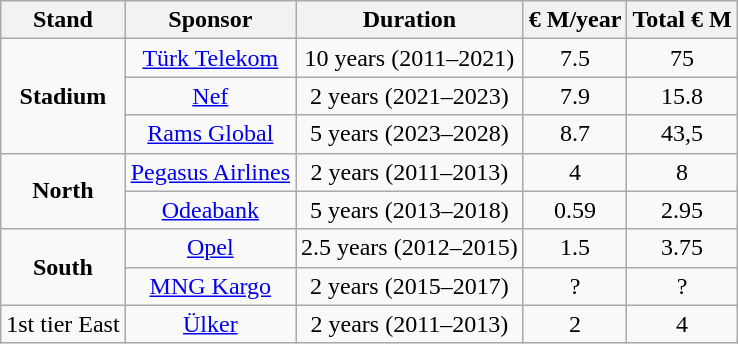<table class="wikitable" style="text-align: center">
<tr>
<th>Stand</th>
<th>Sponsor</th>
<th>Duration</th>
<th>€ M/year</th>
<th>Total € M</th>
</tr>
<tr>
<td rowspan="3"><strong>Stadium</strong></td>
<td><a href='#'>Türk Telekom</a></td>
<td>10 years (2011–2021)</td>
<td>7.5</td>
<td>75</td>
</tr>
<tr>
<td><a href='#'>Nef</a></td>
<td>2 years (2021–2023)</td>
<td>7.9</td>
<td>15.8</td>
</tr>
<tr>
<td><a href='#'>Rams Global</a></td>
<td>5 years (2023–2028)</td>
<td>8.7</td>
<td>43,5</td>
</tr>
<tr>
<td rowspan="2"><strong>North</strong></td>
<td><a href='#'>Pegasus Airlines</a></td>
<td>2 years (2011–2013)</td>
<td>4</td>
<td>8</td>
</tr>
<tr>
<td><a href='#'>Odeabank</a></td>
<td>5 years (2013–2018)</td>
<td>0.59</td>
<td>2.95</td>
</tr>
<tr>
<td rowspan="2"><strong>South</strong></td>
<td><a href='#'>Opel</a></td>
<td>2.5 years (2012–2015)</td>
<td>1.5</td>
<td>3.75</td>
</tr>
<tr>
<td><a href='#'>MNG Kargo</a></td>
<td>2 years (2015–2017)</td>
<td>?</td>
<td>?</td>
</tr>
<tr>
<td>1st tier East</td>
<td><a href='#'>Ülker</a></td>
<td>2 years (2011–2013)</td>
<td>2</td>
<td>4</td>
</tr>
</table>
